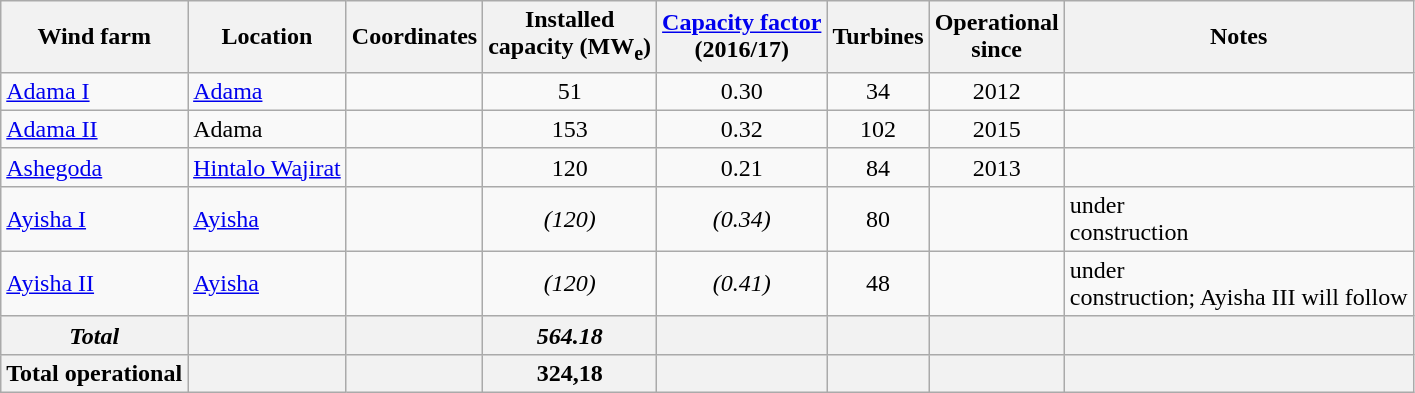<table class="wikitable sortable">
<tr>
<th>Wind farm</th>
<th>Location</th>
<th class="unsortable">Coordinates</th>
<th>Installed<br>capacity (MW<sub>e</sub>)</th>
<th><a href='#'>Capacity factor</a><br>(2016/17)</th>
<th>Turbines</th>
<th>Operational<br>since</th>
<th class="unsortable">Notes</th>
</tr>
<tr>
<td><a href='#'>Adama I</a></td>
<td><a href='#'>Adama</a></td>
<td></td>
<td style="text-align:center" data-sort-value="51">51</td>
<td style="text-align:center" data-sort-value="0.3">0.30</td>
<td style="text-align:center" data-sort-value="34">34</td>
<td style="text-align:center">2012</td>
<td></td>
</tr>
<tr>
<td><a href='#'>Adama II</a></td>
<td>Adama</td>
<td></td>
<td style="text-align:center" data-sort-value="153">153</td>
<td style="text-align:center" data-sort-value="0.32">0.32</td>
<td style="text-align:center" data-sort-value="102">102</td>
<td style="text-align:center">2015</td>
<td></td>
</tr>
<tr>
<td><a href='#'>Ashegoda</a></td>
<td><a href='#'>Hintalo Wajirat</a></td>
<td></td>
<td style="text-align:center" data-sort-value="120">120</td>
<td style="text-align:center" data-sort-value="0.21">0.21</td>
<td style="text-align:center" data-sort-value="84">84</td>
<td style="text-align:center">2013</td>
<td></td>
</tr>
<tr>
<td><a href='#'>Ayisha I</a></td>
<td><a href='#'>Ayisha</a></td>
<td></td>
<td style="text-align:center" data-sort-value="120"><em>(120)</em></td>
<td style="text-align:center" data-sort-value="0.34"><em>(0.34)</em></td>
<td style="text-align:center" data-sort-value="80">80</td>
<td style="text-align:center"></td>
<td>under<br>construction</td>
</tr>
<tr>
<td><a href='#'>Ayisha II</a></td>
<td><a href='#'>Ayisha</a></td>
<td></td>
<td style="text-align:center" data-sort-value="120"><em>(120)</em></td>
<td style="text-align:center" data-sort-value="0.41"><em>(0.41)</em></td>
<td style="text-align:center" data-sort-value="48">48</td>
<td style="text-align:center"></td>
<td>under<br>construction; Ayisha III will follow</td>
</tr>
<tr style="background:#F0F0F0;">
<th><em>Total</em></th>
<th></th>
<th></th>
<th><em>564.18</em></th>
<th></th>
<th></th>
<th></th>
<th></th>
</tr>
<tr style="background:#F0F0F0;">
<th>Total operational</th>
<th></th>
<th></th>
<th>324,18</th>
<th></th>
<th></th>
<th></th>
<th></th>
</tr>
</table>
